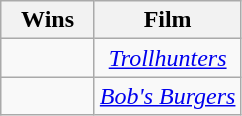<table class="wikitable" style="text-align: center">
<tr>
<th scope="col" width="55">Wins</th>
<th scope="col" align="center">Film</th>
</tr>
<tr>
<td></td>
<td><em><a href='#'>Trollhunters</a></em></td>
</tr>
<tr>
<td></td>
<td><em><a href='#'>Bob's Burgers</a></em></td>
</tr>
</table>
